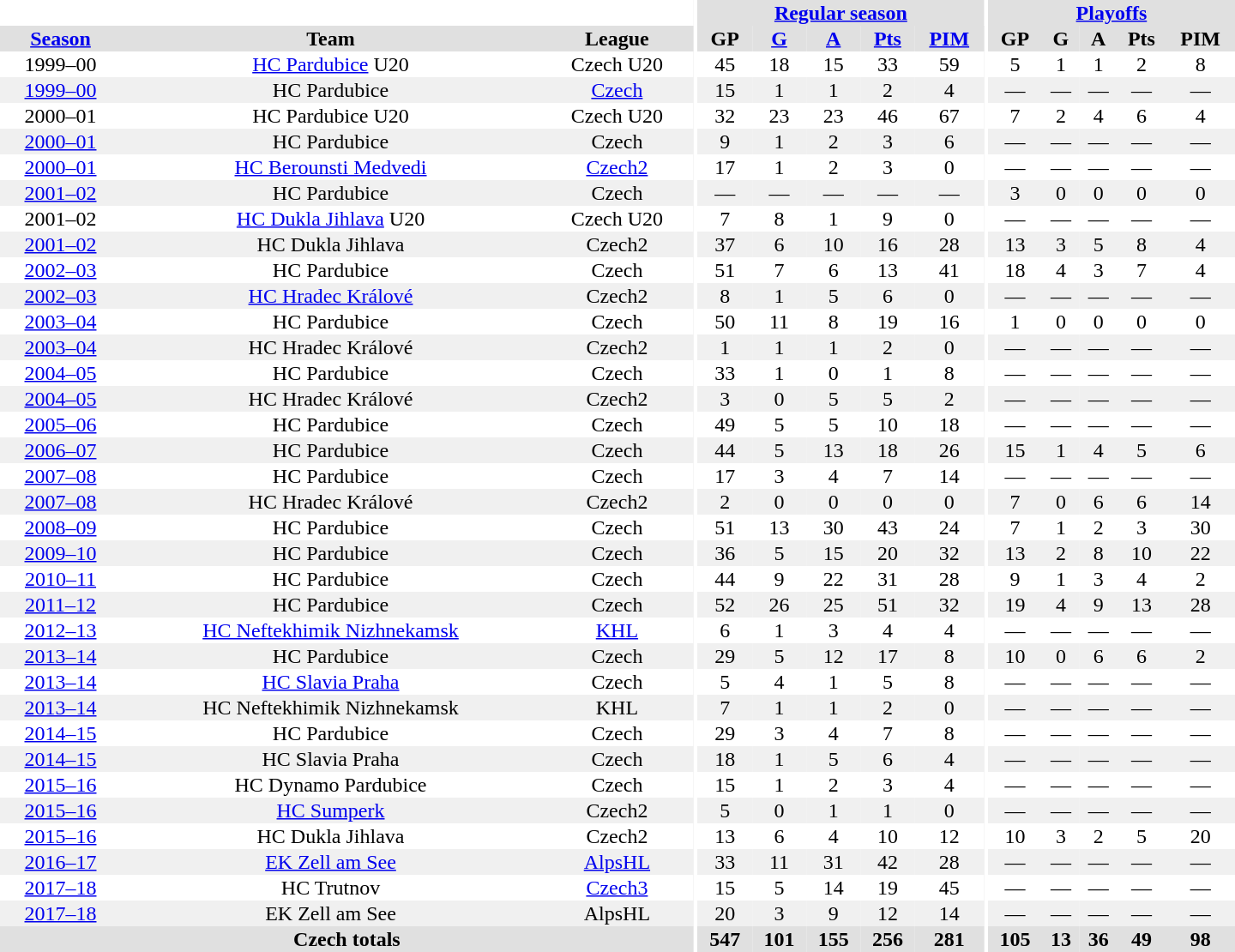<table border="0" cellpadding="1" cellspacing="0" style="text-align:center; width:60em">
<tr bgcolor="#e0e0e0">
<th colspan="3" bgcolor="#ffffff"></th>
<th rowspan="99" bgcolor="#ffffff"></th>
<th colspan="5"><a href='#'>Regular season</a></th>
<th rowspan="99" bgcolor="#ffffff"></th>
<th colspan="5"><a href='#'>Playoffs</a></th>
</tr>
<tr bgcolor="#e0e0e0">
<th><a href='#'>Season</a></th>
<th>Team</th>
<th>League</th>
<th>GP</th>
<th><a href='#'>G</a></th>
<th><a href='#'>A</a></th>
<th><a href='#'>Pts</a></th>
<th><a href='#'>PIM</a></th>
<th>GP</th>
<th>G</th>
<th>A</th>
<th>Pts</th>
<th>PIM</th>
</tr>
<tr>
<td>1999–00</td>
<td><a href='#'>HC Pardubice</a> U20</td>
<td>Czech U20</td>
<td>45</td>
<td>18</td>
<td>15</td>
<td>33</td>
<td>59</td>
<td>5</td>
<td>1</td>
<td>1</td>
<td>2</td>
<td>8</td>
</tr>
<tr bgcolor="#f0f0f0">
<td><a href='#'>1999–00</a></td>
<td>HC Pardubice</td>
<td><a href='#'>Czech</a></td>
<td>15</td>
<td>1</td>
<td>1</td>
<td>2</td>
<td>4</td>
<td>—</td>
<td>—</td>
<td>—</td>
<td>—</td>
<td>—</td>
</tr>
<tr>
<td>2000–01</td>
<td>HC Pardubice U20</td>
<td>Czech U20</td>
<td>32</td>
<td>23</td>
<td>23</td>
<td>46</td>
<td>67</td>
<td>7</td>
<td>2</td>
<td>4</td>
<td>6</td>
<td>4</td>
</tr>
<tr bgcolor="#f0f0f0">
<td><a href='#'>2000–01</a></td>
<td>HC Pardubice</td>
<td>Czech</td>
<td>9</td>
<td>1</td>
<td>2</td>
<td>3</td>
<td>6</td>
<td>—</td>
<td>—</td>
<td>—</td>
<td>—</td>
<td>—</td>
</tr>
<tr>
<td><a href='#'>2000–01</a></td>
<td><a href='#'>HC Berounsti Medvedi</a></td>
<td><a href='#'>Czech2</a></td>
<td>17</td>
<td>1</td>
<td>2</td>
<td>3</td>
<td>0</td>
<td>—</td>
<td>—</td>
<td>—</td>
<td>—</td>
<td>—</td>
</tr>
<tr bgcolor="#f0f0f0">
<td><a href='#'>2001–02</a></td>
<td>HC Pardubice</td>
<td>Czech</td>
<td>—</td>
<td>—</td>
<td>—</td>
<td>—</td>
<td>—</td>
<td>3</td>
<td>0</td>
<td>0</td>
<td>0</td>
<td>0</td>
</tr>
<tr>
<td>2001–02</td>
<td><a href='#'>HC Dukla Jihlava</a> U20</td>
<td>Czech U20</td>
<td>7</td>
<td>8</td>
<td>1</td>
<td>9</td>
<td>0</td>
<td>—</td>
<td>—</td>
<td>—</td>
<td>—</td>
<td>—</td>
</tr>
<tr bgcolor="#f0f0f0">
<td><a href='#'>2001–02</a></td>
<td>HC Dukla Jihlava</td>
<td>Czech2</td>
<td>37</td>
<td>6</td>
<td>10</td>
<td>16</td>
<td>28</td>
<td>13</td>
<td>3</td>
<td>5</td>
<td>8</td>
<td>4</td>
</tr>
<tr>
<td><a href='#'>2002–03</a></td>
<td>HC Pardubice</td>
<td>Czech</td>
<td>51</td>
<td>7</td>
<td>6</td>
<td>13</td>
<td>41</td>
<td>18</td>
<td>4</td>
<td>3</td>
<td>7</td>
<td>4</td>
</tr>
<tr bgcolor="#f0f0f0">
<td><a href='#'>2002–03</a></td>
<td><a href='#'>HC Hradec Králové</a></td>
<td>Czech2</td>
<td>8</td>
<td>1</td>
<td>5</td>
<td>6</td>
<td>0</td>
<td>—</td>
<td>—</td>
<td>—</td>
<td>—</td>
<td>—</td>
</tr>
<tr>
<td><a href='#'>2003–04</a></td>
<td>HC Pardubice</td>
<td>Czech</td>
<td>50</td>
<td>11</td>
<td>8</td>
<td>19</td>
<td>16</td>
<td>1</td>
<td>0</td>
<td>0</td>
<td>0</td>
<td>0</td>
</tr>
<tr bgcolor="#f0f0f0">
<td><a href='#'>2003–04</a></td>
<td>HC Hradec Králové</td>
<td>Czech2</td>
<td>1</td>
<td>1</td>
<td>1</td>
<td>2</td>
<td>0</td>
<td>—</td>
<td>—</td>
<td>—</td>
<td>—</td>
<td>—</td>
</tr>
<tr>
<td><a href='#'>2004–05</a></td>
<td>HC Pardubice</td>
<td>Czech</td>
<td>33</td>
<td>1</td>
<td>0</td>
<td>1</td>
<td>8</td>
<td>—</td>
<td>—</td>
<td>—</td>
<td>—</td>
<td>—</td>
</tr>
<tr bgcolor="#f0f0f0">
<td><a href='#'>2004–05</a></td>
<td>HC Hradec Králové</td>
<td>Czech2</td>
<td>3</td>
<td>0</td>
<td>5</td>
<td>5</td>
<td>2</td>
<td>—</td>
<td>—</td>
<td>—</td>
<td>—</td>
<td>—</td>
</tr>
<tr>
<td><a href='#'>2005–06</a></td>
<td>HC Pardubice</td>
<td>Czech</td>
<td>49</td>
<td>5</td>
<td>5</td>
<td>10</td>
<td>18</td>
<td>—</td>
<td>—</td>
<td>—</td>
<td>—</td>
<td>—</td>
</tr>
<tr bgcolor="#f0f0f0">
<td><a href='#'>2006–07</a></td>
<td>HC Pardubice</td>
<td>Czech</td>
<td>44</td>
<td>5</td>
<td>13</td>
<td>18</td>
<td>26</td>
<td>15</td>
<td>1</td>
<td>4</td>
<td>5</td>
<td>6</td>
</tr>
<tr>
<td><a href='#'>2007–08</a></td>
<td>HC Pardubice</td>
<td>Czech</td>
<td>17</td>
<td>3</td>
<td>4</td>
<td>7</td>
<td>14</td>
<td>—</td>
<td>—</td>
<td>—</td>
<td>—</td>
<td>—</td>
</tr>
<tr bgcolor="#f0f0f0">
<td><a href='#'>2007–08</a></td>
<td>HC Hradec Králové</td>
<td>Czech2</td>
<td>2</td>
<td>0</td>
<td>0</td>
<td>0</td>
<td>0</td>
<td>7</td>
<td>0</td>
<td>6</td>
<td>6</td>
<td>14</td>
</tr>
<tr>
<td><a href='#'>2008–09</a></td>
<td>HC Pardubice</td>
<td>Czech</td>
<td>51</td>
<td>13</td>
<td>30</td>
<td>43</td>
<td>24</td>
<td>7</td>
<td>1</td>
<td>2</td>
<td>3</td>
<td>30</td>
</tr>
<tr bgcolor="#f0f0f0">
<td><a href='#'>2009–10</a></td>
<td>HC Pardubice</td>
<td>Czech</td>
<td>36</td>
<td>5</td>
<td>15</td>
<td>20</td>
<td>32</td>
<td>13</td>
<td>2</td>
<td>8</td>
<td>10</td>
<td>22</td>
</tr>
<tr>
<td><a href='#'>2010–11</a></td>
<td>HC Pardubice</td>
<td>Czech</td>
<td>44</td>
<td>9</td>
<td>22</td>
<td>31</td>
<td>28</td>
<td>9</td>
<td>1</td>
<td>3</td>
<td>4</td>
<td>2</td>
</tr>
<tr bgcolor="#f0f0f0">
<td><a href='#'>2011–12</a></td>
<td>HC Pardubice</td>
<td>Czech</td>
<td>52</td>
<td>26</td>
<td>25</td>
<td>51</td>
<td>32</td>
<td>19</td>
<td>4</td>
<td>9</td>
<td>13</td>
<td>28</td>
</tr>
<tr>
<td><a href='#'>2012–13</a></td>
<td><a href='#'>HC Neftekhimik Nizhnekamsk</a></td>
<td><a href='#'>KHL</a></td>
<td>6</td>
<td>1</td>
<td>3</td>
<td>4</td>
<td>4</td>
<td>—</td>
<td>—</td>
<td>—</td>
<td>—</td>
<td>—</td>
</tr>
<tr bgcolor="#f0f0f0">
<td><a href='#'>2013–14</a></td>
<td>HC Pardubice</td>
<td>Czech</td>
<td>29</td>
<td>5</td>
<td>12</td>
<td>17</td>
<td>8</td>
<td>10</td>
<td>0</td>
<td>6</td>
<td>6</td>
<td>2</td>
</tr>
<tr>
<td><a href='#'>2013–14</a></td>
<td><a href='#'>HC Slavia Praha</a></td>
<td>Czech</td>
<td>5</td>
<td>4</td>
<td>1</td>
<td>5</td>
<td>8</td>
<td>—</td>
<td>—</td>
<td>—</td>
<td>—</td>
<td>—</td>
</tr>
<tr bgcolor="#f0f0f0">
<td><a href='#'>2013–14</a></td>
<td>HC Neftekhimik Nizhnekamsk</td>
<td>KHL</td>
<td>7</td>
<td>1</td>
<td>1</td>
<td>2</td>
<td>0</td>
<td>—</td>
<td>—</td>
<td>—</td>
<td>—</td>
<td>—</td>
</tr>
<tr>
<td><a href='#'>2014–15</a></td>
<td>HC Pardubice</td>
<td>Czech</td>
<td>29</td>
<td>3</td>
<td>4</td>
<td>7</td>
<td>8</td>
<td>—</td>
<td>—</td>
<td>—</td>
<td>—</td>
<td>—</td>
</tr>
<tr bgcolor="#f0f0f0">
<td><a href='#'>2014–15</a></td>
<td>HC Slavia Praha</td>
<td>Czech</td>
<td>18</td>
<td>1</td>
<td>5</td>
<td>6</td>
<td>4</td>
<td>—</td>
<td>—</td>
<td>—</td>
<td>—</td>
<td>—</td>
</tr>
<tr>
<td><a href='#'>2015–16</a></td>
<td>HC Dynamo Pardubice</td>
<td>Czech</td>
<td>15</td>
<td>1</td>
<td>2</td>
<td>3</td>
<td>4</td>
<td>—</td>
<td>—</td>
<td>—</td>
<td>—</td>
<td>—</td>
</tr>
<tr bgcolor="#f0f0f0">
<td><a href='#'>2015–16</a></td>
<td><a href='#'>HC Sumperk</a></td>
<td>Czech2</td>
<td>5</td>
<td>0</td>
<td>1</td>
<td>1</td>
<td>0</td>
<td>—</td>
<td>—</td>
<td>—</td>
<td>—</td>
<td>—</td>
</tr>
<tr>
<td><a href='#'>2015–16</a></td>
<td>HC Dukla Jihlava</td>
<td>Czech2</td>
<td>13</td>
<td>6</td>
<td>4</td>
<td>10</td>
<td>12</td>
<td>10</td>
<td>3</td>
<td>2</td>
<td>5</td>
<td>20</td>
</tr>
<tr bgcolor="#f0f0f0">
<td><a href='#'>2016–17</a></td>
<td><a href='#'>EK Zell am See</a></td>
<td><a href='#'>AlpsHL</a></td>
<td>33</td>
<td>11</td>
<td>31</td>
<td>42</td>
<td>28</td>
<td>—</td>
<td>—</td>
<td>—</td>
<td>—</td>
<td>—</td>
</tr>
<tr>
<td><a href='#'>2017–18</a></td>
<td>HC Trutnov</td>
<td><a href='#'>Czech3</a></td>
<td>15</td>
<td>5</td>
<td>14</td>
<td>19</td>
<td>45</td>
<td>—</td>
<td>—</td>
<td>—</td>
<td>—</td>
<td>—</td>
</tr>
<tr bgcolor="#f0f0f0">
<td><a href='#'>2017–18</a></td>
<td>EK Zell am See</td>
<td>AlpsHL</td>
<td>20</td>
<td>3</td>
<td>9</td>
<td>12</td>
<td>14</td>
<td>—</td>
<td>—</td>
<td>—</td>
<td>—</td>
<td>—</td>
</tr>
<tr>
</tr>
<tr ALIGN="center" bgcolor="#e0e0e0">
<th colspan="3">Czech totals</th>
<th ALIGN="center">547</th>
<th ALIGN="center">101</th>
<th ALIGN="center">155</th>
<th ALIGN="center">256</th>
<th ALIGN="center">281</th>
<th ALIGN="center">105</th>
<th ALIGN="center">13</th>
<th ALIGN="center">36</th>
<th ALIGN="center">49</th>
<th ALIGN="center">98</th>
</tr>
</table>
